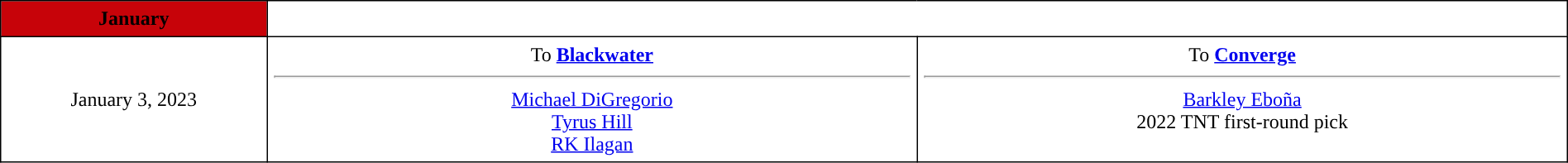<table border=1 style="border-collapse:collapse; text-align: center; width: 100%" bordercolor="#000000"  cellpadding="5">
<tr bgcolor="eeeeee">
<th style="background:#C70309; color:#000000; ">January</th>
</tr>
<tr>
<td style="width:12%">January 3, 2023</td>
<td style="width:29.3%" valign="top">To <strong><a href='#'>Blackwater</a></strong><hr><a href='#'>Michael DiGregorio</a><br><a href='#'>Tyrus Hill</a><br><a href='#'>RK Ilagan</a></td>
<td style="width:29.3%" valign="top">To <strong><a href='#'>Converge</a></strong><hr><a href='#'>Barkley Eboña</a><br>2022 TNT first-round pick</td>
</tr>
</table>
